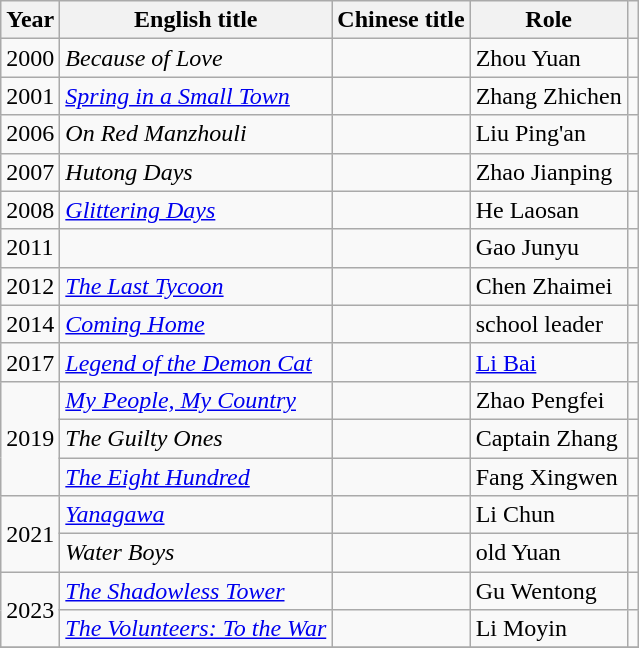<table class="wikitable">
<tr>
<th>Year</th>
<th>English title</th>
<th>Chinese title</th>
<th>Role</th>
<th></th>
</tr>
<tr>
<td>2000</td>
<td><em>Because of Love</em></td>
<td></td>
<td>Zhou Yuan</td>
<td></td>
</tr>
<tr>
<td>2001</td>
<td><em><a href='#'>Spring in a Small Town</a></em></td>
<td></td>
<td>Zhang Zhichen</td>
<td></td>
</tr>
<tr>
<td>2006</td>
<td><em>On Red Manzhouli</em></td>
<td></td>
<td>Liu Ping'an</td>
<td></td>
</tr>
<tr>
<td>2007</td>
<td><em>Hutong Days</em></td>
<td></td>
<td>Zhao Jianping</td>
<td></td>
</tr>
<tr>
<td>2008</td>
<td><em><a href='#'>Glittering Days</a></em></td>
<td></td>
<td>He Laosan</td>
<td></td>
</tr>
<tr>
<td>2011</td>
<td></td>
<td></td>
<td>Gao Junyu</td>
<td></td>
</tr>
<tr>
<td>2012</td>
<td><em><a href='#'>The Last Tycoon</a></em></td>
<td></td>
<td>Chen Zhaimei</td>
<td></td>
</tr>
<tr>
<td>2014</td>
<td><em><a href='#'>Coming Home</a></em></td>
<td></td>
<td>school leader</td>
<td></td>
</tr>
<tr>
<td>2017</td>
<td><em><a href='#'>Legend of the Demon Cat</a></em></td>
<td></td>
<td><a href='#'>Li Bai</a></td>
<td></td>
</tr>
<tr>
<td rowspan=3>2019</td>
<td><em><a href='#'>My People, My Country</a></em></td>
<td></td>
<td>Zhao Pengfei</td>
<td></td>
</tr>
<tr>
<td><em>The Guilty Ones</em></td>
<td></td>
<td>Captain Zhang</td>
<td></td>
</tr>
<tr>
<td><em><a href='#'>The Eight Hundred</a></em></td>
<td></td>
<td>Fang Xingwen</td>
<td></td>
</tr>
<tr>
<td rowspan=2>2021</td>
<td><em><a href='#'>Yanagawa</a></em></td>
<td></td>
<td>Li Chun</td>
<td></td>
</tr>
<tr>
<td><em>Water Boys</em></td>
<td></td>
<td>old Yuan</td>
<td></td>
</tr>
<tr>
<td rowspan="2">2023</td>
<td><em><a href='#'>The Shadowless Tower</a></em></td>
<td></td>
<td>Gu Wentong</td>
<td></td>
</tr>
<tr>
<td><em><a href='#'>The Volunteers: To the War</a></em></td>
<td></td>
<td>Li Moyin</td>
<td></td>
</tr>
<tr>
</tr>
</table>
